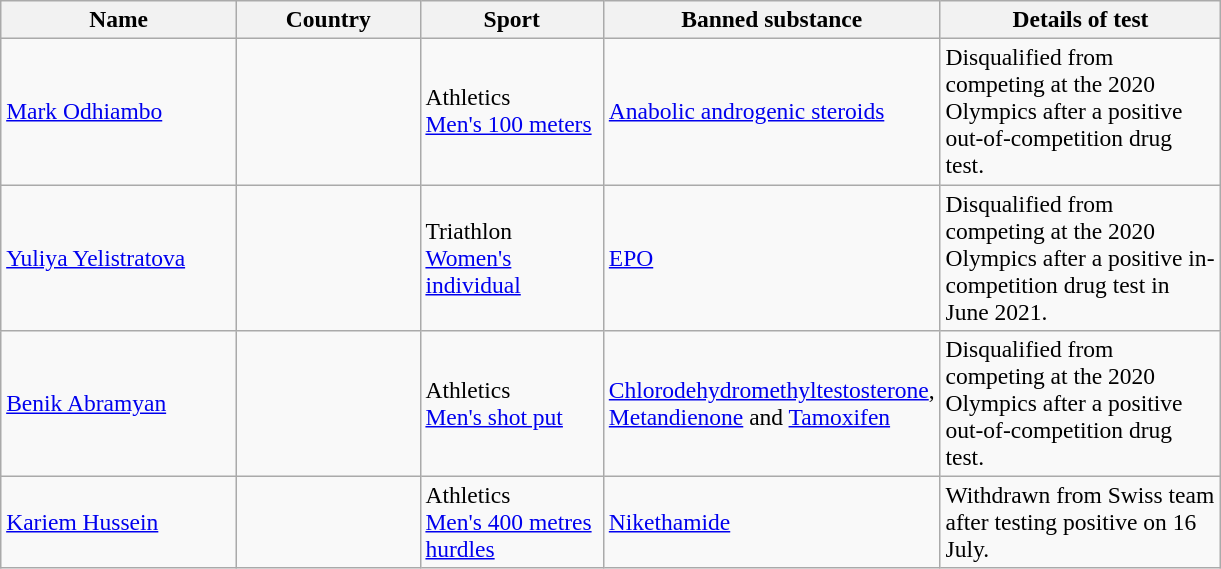<table class="wikitable sortable"  style="font-size:98%; font-size:98%;">
<tr>
<th style="width:150px;">Name</th>
<th style="width:115px;">Country</th>
<th style="width:115px;">Sport</th>
<th style="width:180px;">Banned substance</th>
<th style="width:180px;">Details of test</th>
</tr>
<tr>
<td><a href='#'>Mark Odhiambo</a></td>
<td></td>
<td>Athletics <br> <a href='#'>Men's 100 meters</a></td>
<td><a href='#'>Anabolic androgenic steroids</a></td>
<td>Disqualified from competing at the 2020 Olympics after a positive out-of-competition drug test.</td>
</tr>
<tr>
<td><a href='#'>Yuliya Yelistratova</a></td>
<td></td>
<td>Triathlon<br> <a href='#'>Women's individual</a></td>
<td><a href='#'>EPO</a></td>
<td>Disqualified from competing at the 2020 Olympics after a positive in-competition drug test in June 2021.</td>
</tr>
<tr>
<td><a href='#'>Benik Abramyan</a></td>
<td></td>
<td>Athletics <br> <a href='#'>Men's shot put</a></td>
<td><a href='#'>Chlorodehydromethyltestosterone</a>, <a href='#'>Metandienone</a> and <a href='#'>Tamoxifen</a></td>
<td>Disqualified from competing at the 2020 Olympics after a positive out-of-competition drug test.</td>
</tr>
<tr>
<td><a href='#'>Kariem Hussein</a></td>
<td></td>
<td>Athletics <br> <a href='#'>Men's 400 metres hurdles</a></td>
<td><a href='#'>Nikethamide</a></td>
<td>Withdrawn from Swiss team after testing positive on 16 July.</td>
</tr>
</table>
